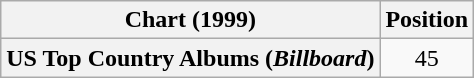<table class="wikitable plainrowheaders" style="text-align:center">
<tr>
<th scope="col">Chart (1999)</th>
<th scope="col">Position</th>
</tr>
<tr>
<th scope="row">US Top Country Albums (<em>Billboard</em>)</th>
<td>45</td>
</tr>
</table>
